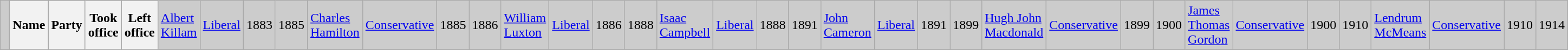<table class="wikitable">
<tr bgcolor="CCCCCC">
<td> </td>
<th width="30%">Name</th>
<th width="30%">Party</th>
<th width="20%">Took office</th>
<th width="20%">Left office<br></th>
<td><a href='#'>Albert Killam</a><br></td>
<td><a href='#'>Liberal</a></td>
<td>1883</td>
<td>1885<br></td>
<td><a href='#'>Charles Hamilton</a><br></td>
<td><a href='#'>Conservative</a></td>
<td>1885</td>
<td>1886<br></td>
<td><a href='#'>William Luxton</a><br></td>
<td><a href='#'>Liberal</a></td>
<td>1886</td>
<td>1888<br></td>
<td><a href='#'>Isaac Campbell</a><br></td>
<td><a href='#'>Liberal</a></td>
<td>1888</td>
<td>1891<br></td>
<td><a href='#'>John Cameron</a><br></td>
<td><a href='#'>Liberal</a></td>
<td>1891</td>
<td>1899<br></td>
<td><a href='#'>Hugh John Macdonald</a><br></td>
<td><a href='#'>Conservative</a></td>
<td>1899</td>
<td>1900<br></td>
<td><a href='#'>James Thomas Gordon</a><br></td>
<td><a href='#'>Conservative</a></td>
<td>1900</td>
<td>1910<br></td>
<td><a href='#'>Lendrum McMeans</a><br></td>
<td><a href='#'>Conservative</a></td>
<td>1910</td>
<td>1914</td>
</tr>
</table>
